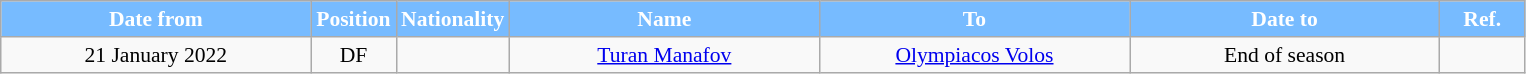<table class="wikitable" style="text-align:center; font-size:90%; ">
<tr>
<th style="background:#77BBFF; color:#FFFFFF; width:200px;">Date from</th>
<th style="background:#77BBFF; color:#FFFFFF; width:50px;">Position</th>
<th style="background:#77BBFF; color:#FFFFFF; width:50px;">Nationality</th>
<th style="background:#77BBFF; color:#FFFFFF; width:200px;">Name</th>
<th style="background:#77BBFF; color:#FFFFFF; width:200px;">To</th>
<th style="background:#77BBFF; color:#FFFFFF; width:200px;">Date to</th>
<th style="background:#77BBFF; color:#FFFFFF; width:50px;">Ref.</th>
</tr>
<tr>
<td>21 January 2022</td>
<td>DF</td>
<td></td>
<td><a href='#'>Turan Manafov</a></td>
<td><a href='#'>Olympiacos Volos</a></td>
<td>End of season</td>
<td></td>
</tr>
</table>
